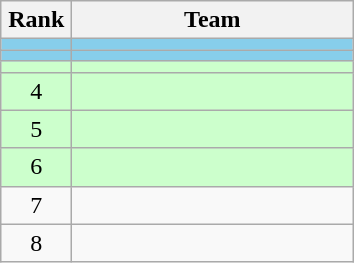<table class="wikitable" style="text-align:center">
<tr>
<th width=40>Rank</th>
<th width=180>Team</th>
</tr>
<tr bgcolor=#87ceeb>
<td></td>
<td style="text-align:left"></td>
</tr>
<tr bgcolor=#87ceeb>
<td></td>
<td style="text-align:left"></td>
</tr>
<tr bgcolor=#ccffcc>
<td></td>
<td style="text-align:left"></td>
</tr>
<tr bgcolor=#ccffcc>
<td>4</td>
<td style="text-align:left"></td>
</tr>
<tr bgcolor=#ccffcc>
<td>5</td>
<td style="text-align:left"></td>
</tr>
<tr bgcolor=#ccffcc>
<td>6</td>
<td style="text-align:left"></td>
</tr>
<tr>
<td>7</td>
<td style="text-align:left"></td>
</tr>
<tr>
<td>8</td>
<td style="text-align:left"></td>
</tr>
</table>
